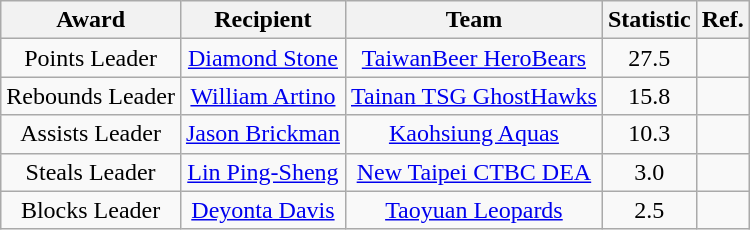<table class="wikitable" style="text-align:center">
<tr>
<th>Award</th>
<th>Recipient</th>
<th>Team</th>
<th>Statistic</th>
<th>Ref.</th>
</tr>
<tr>
<td>Points Leader</td>
<td><a href='#'>Diamond Stone</a></td>
<td><a href='#'>TaiwanBeer HeroBears</a></td>
<td>27.5</td>
<td></td>
</tr>
<tr>
<td>Rebounds Leader</td>
<td><a href='#'>William Artino</a></td>
<td><a href='#'>Tainan TSG GhostHawks</a></td>
<td>15.8</td>
<td></td>
</tr>
<tr>
<td>Assists Leader</td>
<td><a href='#'>Jason Brickman</a></td>
<td><a href='#'>Kaohsiung Aquas</a></td>
<td>10.3</td>
<td></td>
</tr>
<tr>
<td>Steals Leader</td>
<td><a href='#'>Lin Ping-Sheng</a></td>
<td><a href='#'>New Taipei CTBC DEA</a></td>
<td>3.0</td>
<td></td>
</tr>
<tr>
<td>Blocks Leader</td>
<td><a href='#'>Deyonta Davis</a></td>
<td><a href='#'>Taoyuan Leopards</a></td>
<td>2.5</td>
<td></td>
</tr>
</table>
